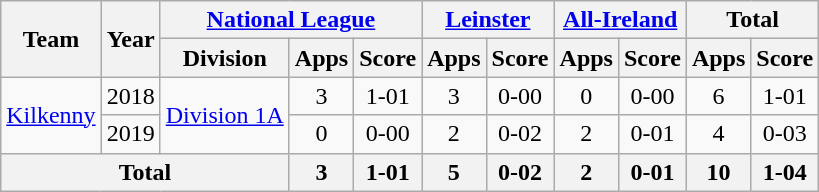<table class="wikitable" style="text-align:center">
<tr>
<th rowspan="2">Team</th>
<th rowspan="2">Year</th>
<th colspan="3"><a href='#'>National League</a></th>
<th colspan="2"><a href='#'>Leinster</a></th>
<th colspan="2"><a href='#'>All-Ireland</a></th>
<th colspan="2">Total</th>
</tr>
<tr>
<th>Division</th>
<th>Apps</th>
<th>Score</th>
<th>Apps</th>
<th>Score</th>
<th>Apps</th>
<th>Score</th>
<th>Apps</th>
<th>Score</th>
</tr>
<tr>
<td rowspan="2"><a href='#'>Kilkenny</a></td>
<td>2018</td>
<td rowspan="2"><a href='#'>Division 1A</a></td>
<td>3</td>
<td>1-01</td>
<td>3</td>
<td>0-00</td>
<td>0</td>
<td>0-00</td>
<td>6</td>
<td>1-01</td>
</tr>
<tr>
<td>2019</td>
<td>0</td>
<td>0-00</td>
<td>2</td>
<td>0-02</td>
<td>2</td>
<td>0-01</td>
<td>4</td>
<td>0-03</td>
</tr>
<tr>
<th colspan="3">Total</th>
<th>3</th>
<th>1-01</th>
<th>5</th>
<th>0-02</th>
<th>2</th>
<th>0-01</th>
<th>10</th>
<th>1-04</th>
</tr>
</table>
